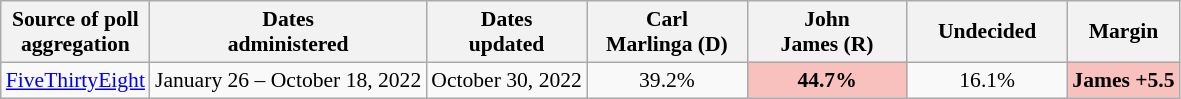<table class="wikitable sortable" style="text-align:center;font-size:90%;line-height:17px">
<tr>
<th>Source of poll<br>aggregation</th>
<th>Dates<br>administered</th>
<th>Dates<br>updated</th>
<th style="width:100px;">Carl<br>Marlinga (D)</th>
<th style="width:100px;">John<br>James (R)</th>
<th style="width:100px;">Undecided<br></th>
<th>Margin</th>
</tr>
<tr>
<td><a href='#'>FiveThirtyEight</a></td>
<td>January 26 – October 18, 2022</td>
<td>October 30, 2022</td>
<td>39.2%</td>
<td style="background: rgb(248, 193, 190);"><strong>44.7%</strong></td>
<td>16.1%</td>
<td style="background: rgb(248, 193, 190);"><strong>James +5.5</strong></td>
</tr>
</table>
